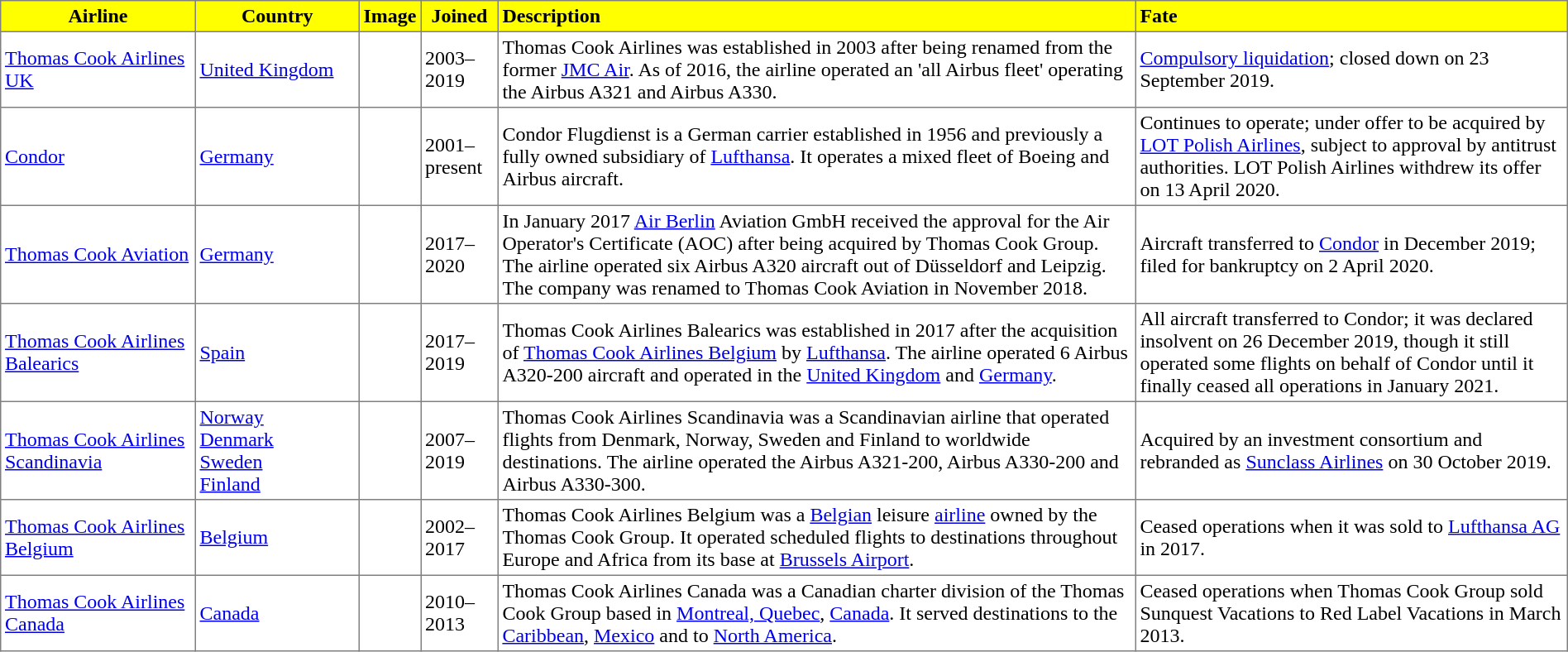<table class="toccolours" border="1" cellpadding="3" style="border-collapse:collapse">
<tr style="background:yellow;">
<th style="width:150px;">Airline</th>
<th style="width:125px;">Country</th>
<th>Image</th>
<th>Joined</th>
<td><strong>Description</strong></td>
<td><strong>Fate</strong></td>
</tr>
<tr>
<td><a href='#'>Thomas Cook Airlines UK</a></td>
<td> <a href='#'>United Kingdom</a></td>
<td></td>
<td>2003–2019</td>
<td>Thomas Cook Airlines was established in 2003 after being renamed from the former <a href='#'>JMC Air</a>. As of 2016, the airline operated an 'all Airbus fleet' operating the Airbus A321 and Airbus A330.</td>
<td><a href='#'>Compulsory liquidation</a>; closed down on 23 September 2019.</td>
</tr>
<tr>
<td><a href='#'>Condor</a></td>
<td> <a href='#'>Germany</a></td>
<td></td>
<td>2001–present</td>
<td>Condor Flugdienst is a German carrier established in 1956 and previously a fully owned subsidiary of <a href='#'>Lufthansa</a>. It operates a mixed fleet of Boeing and Airbus aircraft.</td>
<td>Continues to operate; under offer to be acquired by <a href='#'>LOT Polish Airlines</a>, subject to approval by antitrust authorities. LOT Polish Airlines withdrew its offer on 13 April 2020.</td>
</tr>
<tr>
<td><a href='#'>Thomas Cook Aviation</a></td>
<td> <a href='#'>Germany</a></td>
<td></td>
<td>2017–2020</td>
<td>In January 2017 <a href='#'>Air Berlin</a> Aviation GmbH received the approval for the Air Operator's Certificate (AOC) after being acquired by Thomas Cook Group. The airline operated six Airbus A320 aircraft out of Düsseldorf and Leipzig. The company was renamed to Thomas Cook Aviation in November 2018.</td>
<td>Aircraft transferred to <a href='#'>Condor</a> in December 2019; filed for bankruptcy on 2 April 2020.</td>
</tr>
<tr>
<td><a href='#'>Thomas Cook Airlines Balearics</a></td>
<td> <a href='#'>Spain</a></td>
<td></td>
<td>2017–2019</td>
<td>Thomas Cook Airlines Balearics was established in 2017 after the acquisition of <a href='#'>Thomas Cook Airlines Belgium</a> by <a href='#'>Lufthansa</a>. The airline operated 6 Airbus A320-200 aircraft and operated in the <a href='#'>United Kingdom</a> and <a href='#'>Germany</a>.</td>
<td>All aircraft transferred to Condor; it was declared insolvent on 26 December 2019, though it still operated some flights on behalf of Condor until it finally ceased all operations in January 2021.</td>
</tr>
<tr>
<td><a href='#'>Thomas Cook Airlines Scandinavia</a></td>
<td> <a href='#'>Norway</a><br> <a href='#'>Denmark</a><br> <a href='#'>Sweden</a><br> <a href='#'>Finland</a></td>
<td></td>
<td>2007–2019</td>
<td>Thomas Cook Airlines Scandinavia was a Scandinavian airline that operated flights from Denmark, Norway, Sweden and Finland to worldwide destinations. The airline operated the Airbus A321-200, Airbus A330-200 and Airbus A330-300.</td>
<td>Acquired by an investment consortium and rebranded as <a href='#'>Sunclass Airlines</a> on 30 October 2019.</td>
</tr>
<tr>
<td><a href='#'>Thomas Cook Airlines Belgium</a></td>
<td> <a href='#'>Belgium</a></td>
<td></td>
<td>2002–2017</td>
<td>Thomas Cook Airlines Belgium was a <a href='#'>Belgian</a> leisure <a href='#'>airline</a> owned by the Thomas Cook Group. It operated scheduled flights to destinations throughout Europe and Africa from its base at <a href='#'>Brussels Airport</a>.</td>
<td>Ceased operations when it was sold to <a href='#'>Lufthansa AG</a> in 2017.</td>
</tr>
<tr>
<td><a href='#'>Thomas Cook Airlines Canada</a></td>
<td> <a href='#'>Canada</a></td>
<td></td>
<td>2010–2013</td>
<td>Thomas Cook Airlines Canada was a Canadian charter division of the Thomas Cook Group based in <a href='#'>Montreal, Quebec</a>, <a href='#'>Canada</a>. It served destinations to the <a href='#'>Caribbean</a>, <a href='#'>Mexico</a> and to <a href='#'>North America</a>.</td>
<td>Ceased operations when Thomas Cook Group sold Sunquest Vacations to Red Label Vacations in March 2013.</td>
</tr>
</table>
